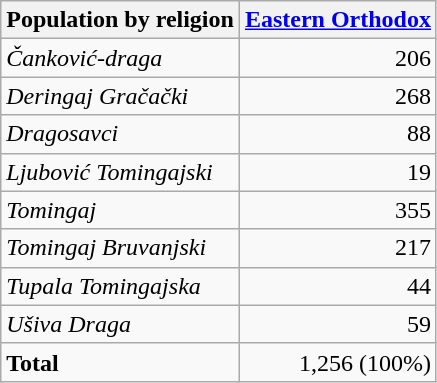<table class="wikitable sortable">
<tr>
<th>Population by religion</th>
<th><a href='#'>Eastern Orthodox</a></th>
</tr>
<tr>
<td><em>Čanković-draga</em></td>
<td align="right">206</td>
</tr>
<tr>
<td><em>Deringaj Gračački</em></td>
<td align="right">268</td>
</tr>
<tr>
<td><em>Dragosavci</em></td>
<td align="right">88</td>
</tr>
<tr>
<td><em>Ljubović Tomingajski</em></td>
<td align="right">19</td>
</tr>
<tr>
<td><em>Tomingaj</em></td>
<td align="right">355</td>
</tr>
<tr>
<td><em>Tomingaj Bruvanjski</em></td>
<td align="right">217</td>
</tr>
<tr>
<td><em>Tupala Tomingajska</em></td>
<td align="right">44</td>
</tr>
<tr>
<td><em>Ušiva Draga</em></td>
<td align="right">59</td>
</tr>
<tr>
<td><strong>Total</strong></td>
<td align="right">1,256 (100%)</td>
</tr>
</table>
